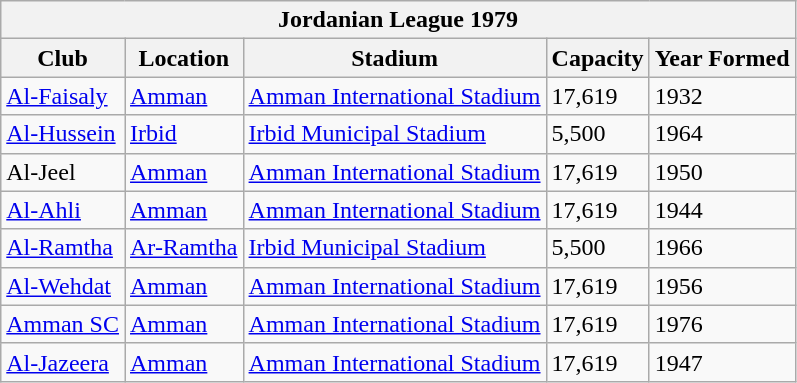<table class="wikitable">
<tr>
<th colspan="5">Jordanian  League 1979</th>
</tr>
<tr>
<th>Club</th>
<th>Location</th>
<th>Stadium</th>
<th>Capacity</th>
<th>Year Formed</th>
</tr>
<tr style="vertical-align:top;">
<td><a href='#'>Al-Faisaly</a></td>
<td><a href='#'>Amman</a></td>
<td><a href='#'>Amman International Stadium</a></td>
<td>17,619</td>
<td>1932</td>
</tr>
<tr style="vertical-align:top;">
<td><a href='#'>Al-Hussein</a></td>
<td><a href='#'>Irbid</a></td>
<td><a href='#'>Irbid Municipal Stadium</a></td>
<td>5,500</td>
<td>1964</td>
</tr>
<tr style="vertical-align:top;">
<td>Al-Jeel</td>
<td><a href='#'>Amman</a></td>
<td><a href='#'>Amman International Stadium</a></td>
<td>17,619</td>
<td>1950</td>
</tr>
<tr style="vertical-align:top;">
<td><a href='#'>Al-Ahli</a></td>
<td><a href='#'>Amman</a></td>
<td><a href='#'>Amman International Stadium</a></td>
<td>17,619</td>
<td>1944</td>
</tr>
<tr style="vertical-align:top;">
<td><a href='#'>Al-Ramtha</a></td>
<td><a href='#'>Ar-Ramtha</a></td>
<td><a href='#'>Irbid Municipal Stadium</a></td>
<td>5,500</td>
<td>1966</td>
</tr>
<tr style="vertical-align:top;">
<td><a href='#'>Al-Wehdat</a></td>
<td><a href='#'>Amman</a></td>
<td><a href='#'>Amman International Stadium</a></td>
<td>17,619</td>
<td>1956</td>
</tr>
<tr style="vertical-align:top;">
<td><a href='#'>Amman SC</a></td>
<td><a href='#'>Amman</a></td>
<td><a href='#'>Amman International Stadium</a></td>
<td>17,619</td>
<td>1976</td>
</tr>
<tr style="vertical-align:top;">
<td><a href='#'>Al-Jazeera</a></td>
<td><a href='#'>Amman</a></td>
<td><a href='#'>Amman International Stadium</a></td>
<td>17,619</td>
<td>1947</td>
</tr>
</table>
